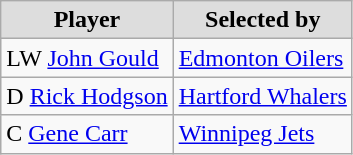<table class="wikitable">
<tr align="center"  bgcolor="#dddddd">
<td><strong>Player</strong></td>
<td><strong>Selected by</strong></td>
</tr>
<tr>
<td>LW <a href='#'>John Gould</a></td>
<td><a href='#'>Edmonton Oilers</a></td>
</tr>
<tr>
<td>D <a href='#'>Rick Hodgson</a></td>
<td><a href='#'>Hartford Whalers</a></td>
</tr>
<tr>
<td>C <a href='#'>Gene Carr</a></td>
<td><a href='#'>Winnipeg Jets</a></td>
</tr>
</table>
